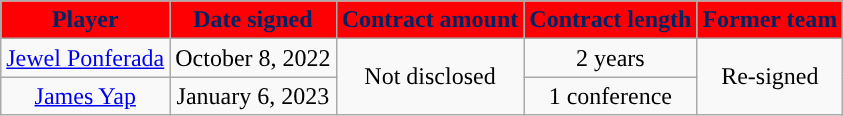<table class="wikitable sortable sortable">
<tr>
<th style="background:#FE0003; color:#002366; ">Player</th>
<th style="background:#FE0003; color:#002366; ">Date signed</th>
<th style="background:#FE0003; color:#002366; ">Contract amount</th>
<th style="background:#FE0003; color:#002366; ">Contract length</th>
<th style="background:#FE0003; color:#002366; ">Former team</th>
</tr>
<tr>
<td align=center><a href='#'>Jewel Ponferada</a></td>
<td align=center>October 8, 2022</td>
<td align=center rowspan=2>Not disclosed</td>
<td align=center>2 years</td>
<td align=center rowspan=2>Re-signed</td>
</tr>
<tr>
<td align=center><a href='#'>James Yap</a></td>
<td align=center>January 6, 2023</td>
<td align=center>1 conference</td>
</tr>
</table>
